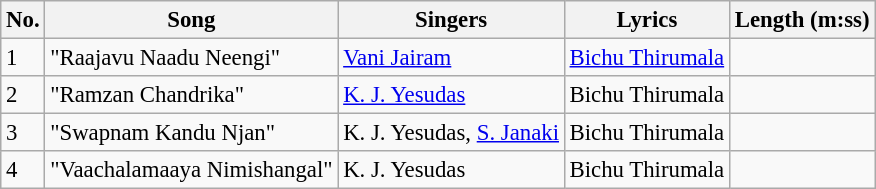<table class="wikitable" style="font-size:95%;">
<tr>
<th>No.</th>
<th>Song</th>
<th>Singers</th>
<th>Lyrics</th>
<th>Length (m:ss)</th>
</tr>
<tr>
<td>1</td>
<td>"Raajavu Naadu Neengi"</td>
<td><a href='#'>Vani Jairam</a></td>
<td><a href='#'>Bichu Thirumala</a></td>
<td></td>
</tr>
<tr>
<td>2</td>
<td>"Ramzan Chandrika"</td>
<td><a href='#'>K. J. Yesudas</a></td>
<td>Bichu Thirumala</td>
<td></td>
</tr>
<tr>
<td>3</td>
<td>"Swapnam Kandu Njan"</td>
<td>K. J. Yesudas, <a href='#'>S. Janaki</a></td>
<td>Bichu Thirumala</td>
<td></td>
</tr>
<tr>
<td>4</td>
<td>"Vaachalamaaya Nimishangal"</td>
<td>K. J. Yesudas</td>
<td>Bichu Thirumala</td>
<td></td>
</tr>
</table>
